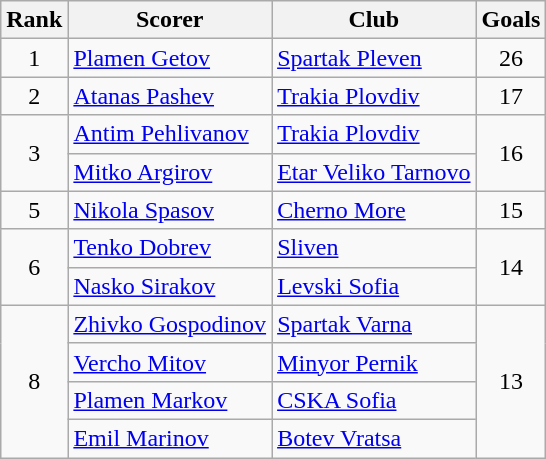<table class="wikitable" style="text-align:center">
<tr>
<th>Rank</th>
<th>Scorer</th>
<th>Club</th>
<th>Goals</th>
</tr>
<tr>
<td rowspan="1">1</td>
<td align="left"> <a href='#'>Plamen Getov</a></td>
<td align="left"><a href='#'>Spartak Pleven</a></td>
<td rowspan="1">26</td>
</tr>
<tr>
<td rowspan="1">2</td>
<td align="left"> <a href='#'>Atanas Pashev</a></td>
<td align="left"><a href='#'>Trakia Plovdiv</a></td>
<td rowspan="1">17</td>
</tr>
<tr>
<td rowspan="2">3</td>
<td align="left"> <a href='#'>Antim Pehlivanov</a></td>
<td align="left"><a href='#'>Trakia Plovdiv</a></td>
<td rowspan="2">16</td>
</tr>
<tr>
<td align="left"> <a href='#'>Mitko Argirov</a></td>
<td align="left"><a href='#'>Etar Veliko Tarnovo</a></td>
</tr>
<tr>
<td rowspan="1">5</td>
<td align="left"> <a href='#'>Nikola Spasov</a></td>
<td align="left"><a href='#'>Cherno More</a></td>
<td rowspan="1">15</td>
</tr>
<tr>
<td rowspan="2">6</td>
<td align="left"> <a href='#'>Tenko Dobrev</a></td>
<td align="left"><a href='#'>Sliven</a></td>
<td rowspan="2">14</td>
</tr>
<tr>
<td align="left"> <a href='#'>Nasko Sirakov</a></td>
<td align="left"><a href='#'>Levski Sofia</a></td>
</tr>
<tr>
<td rowspan="4">8</td>
<td align="left"> <a href='#'>Zhivko Gospodinov</a></td>
<td align="left"><a href='#'>Spartak Varna</a></td>
<td rowspan="4">13</td>
</tr>
<tr>
<td align="left"> <a href='#'>Vercho Mitov</a></td>
<td align="left"><a href='#'>Minyor Pernik</a></td>
</tr>
<tr>
<td align="left"> <a href='#'>Plamen Markov</a></td>
<td align="left"><a href='#'>CSKA Sofia</a></td>
</tr>
<tr>
<td align="left"> <a href='#'>Emil Marinov</a></td>
<td align="left"><a href='#'>Botev Vratsa</a></td>
</tr>
</table>
